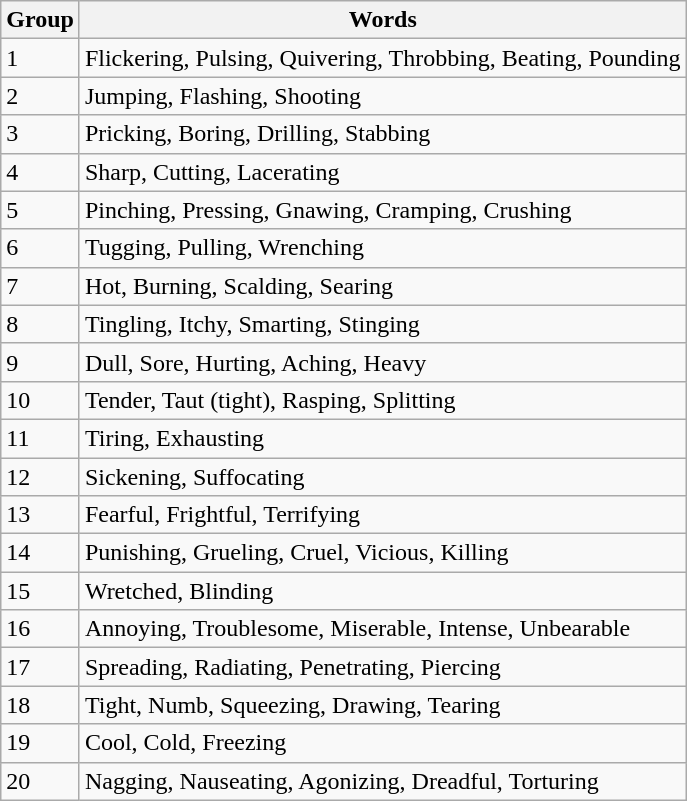<table class="wikitable">
<tr>
<th>Group</th>
<th>Words</th>
</tr>
<tr>
<td>1</td>
<td>Flickering, Pulsing, Quivering, Throbbing, Beating, Pounding</td>
</tr>
<tr>
<td>2</td>
<td>Jumping, Flashing, Shooting</td>
</tr>
<tr>
<td>3</td>
<td>Pricking, Boring, Drilling, Stabbing</td>
</tr>
<tr>
<td>4</td>
<td>Sharp, Cutting, Lacerating</td>
</tr>
<tr>
<td>5</td>
<td>Pinching, Pressing, Gnawing, Cramping, Crushing</td>
</tr>
<tr>
<td>6</td>
<td>Tugging, Pulling, Wrenching</td>
</tr>
<tr>
<td>7</td>
<td>Hot, Burning, Scalding, Searing</td>
</tr>
<tr>
<td>8</td>
<td>Tingling, Itchy, Smarting, Stinging</td>
</tr>
<tr>
<td>9</td>
<td>Dull, Sore, Hurting, Aching, Heavy</td>
</tr>
<tr>
<td>10</td>
<td>Tender, Taut (tight), Rasping, Splitting</td>
</tr>
<tr>
<td>11</td>
<td>Tiring, Exhausting</td>
</tr>
<tr>
<td>12</td>
<td>Sickening, Suffocating</td>
</tr>
<tr>
<td>13</td>
<td>Fearful, Frightful, Terrifying</td>
</tr>
<tr>
<td>14</td>
<td>Punishing, Grueling, Cruel, Vicious, Killing</td>
</tr>
<tr>
<td>15</td>
<td>Wretched, Blinding</td>
</tr>
<tr>
<td>16</td>
<td>Annoying, Troublesome, Miserable, Intense, Unbearable</td>
</tr>
<tr>
<td>17</td>
<td>Spreading, Radiating, Penetrating, Piercing</td>
</tr>
<tr>
<td>18</td>
<td>Tight, Numb, Squeezing, Drawing, Tearing</td>
</tr>
<tr>
<td>19</td>
<td>Cool, Cold, Freezing</td>
</tr>
<tr>
<td>20</td>
<td>Nagging, Nauseating, Agonizing, Dreadful, Torturing</td>
</tr>
</table>
